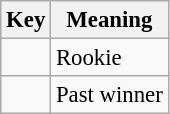<table class="wikitable" style="font-size: 95%">
<tr>
<th>Key</th>
<th>Meaning</th>
</tr>
<tr>
<td align="center"><strong></strong></td>
<td>Rookie</td>
</tr>
<tr>
<td align="center"><strong></strong></td>
<td>Past winner</td>
</tr>
</table>
